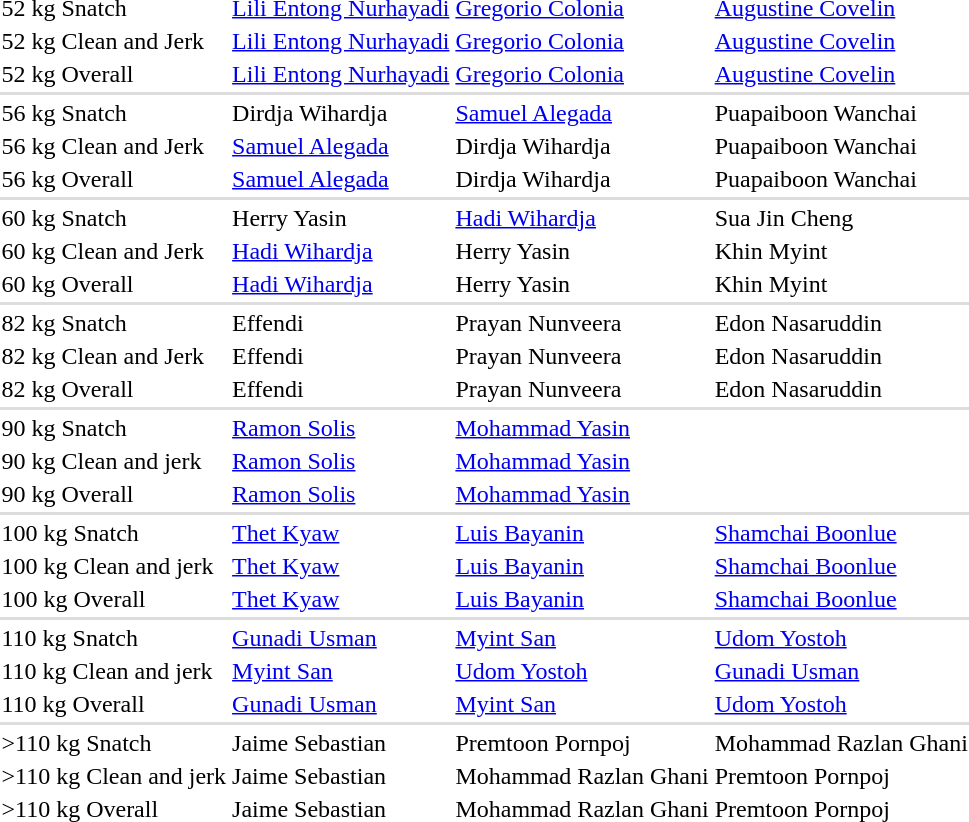<table>
<tr>
<td>52 kg Snatch</td>
<td> <a href='#'>Lili Entong Nurhayadi</a></td>
<td> <a href='#'>Gregorio Colonia</a></td>
<td> <a href='#'>Augustine Covelin</a></td>
</tr>
<tr>
<td>52 kg Clean and Jerk</td>
<td> <a href='#'>Lili Entong Nurhayadi</a></td>
<td> <a href='#'>Gregorio Colonia</a></td>
<td> <a href='#'>Augustine Covelin</a></td>
</tr>
<tr>
<td>52 kg Overall</td>
<td> <a href='#'>Lili Entong Nurhayadi</a></td>
<td> <a href='#'>Gregorio Colonia</a></td>
<td> <a href='#'>Augustine Covelin</a></td>
</tr>
<tr bgcolor=#DDDDDD>
<td colspan=7></td>
</tr>
<tr>
<td>56 kg Snatch</td>
<td> Dirdja Wihardja</td>
<td> <a href='#'>Samuel Alegada</a></td>
<td> Puapaiboon Wanchai</td>
</tr>
<tr>
<td>56 kg Clean and Jerk</td>
<td> <a href='#'>Samuel Alegada</a></td>
<td> Dirdja Wihardja</td>
<td> Puapaiboon Wanchai</td>
</tr>
<tr>
<td>56 kg Overall</td>
<td> <a href='#'>Samuel Alegada</a></td>
<td> Dirdja Wihardja</td>
<td> Puapaiboon Wanchai</td>
</tr>
<tr bgcolor=#DDDDDD>
<td colspan=7></td>
</tr>
<tr>
<td>60 kg Snatch</td>
<td> Herry Yasin</td>
<td> <a href='#'>Hadi Wihardja</a></td>
<td> Sua Jin Cheng</td>
</tr>
<tr>
<td>60 kg Clean and Jerk</td>
<td> <a href='#'>Hadi Wihardja</a></td>
<td> Herry Yasin</td>
<td> Khin Myint</td>
</tr>
<tr>
<td>60 kg Overall</td>
<td> <a href='#'>Hadi Wihardja</a></td>
<td> Herry Yasin</td>
<td> Khin Myint</td>
</tr>
<tr bgcolor=#DDDDDD>
<td colspan=7></td>
</tr>
<tr>
<td>82 kg Snatch</td>
<td> Effendi</td>
<td> Prayan Nunveera</td>
<td> Edon Nasaruddin</td>
</tr>
<tr>
<td>82 kg Clean and Jerk</td>
<td> Effendi</td>
<td> Prayan Nunveera</td>
<td> Edon Nasaruddin</td>
</tr>
<tr>
<td>82 kg Overall</td>
<td> Effendi</td>
<td> Prayan Nunveera</td>
<td> Edon Nasaruddin</td>
</tr>
<tr bgcolor=#DDDDDD>
<td colspan=7></td>
</tr>
<tr>
<td>90 kg Snatch</td>
<td> <a href='#'>Ramon Solis</a></td>
<td> <a href='#'>Mohammad Yasin</a></td>
<td></td>
</tr>
<tr>
<td>90 kg Clean and jerk</td>
<td> <a href='#'>Ramon Solis</a></td>
<td> <a href='#'>Mohammad Yasin</a></td>
<td></td>
</tr>
<tr>
<td>90 kg Overall</td>
<td> <a href='#'>Ramon Solis</a></td>
<td> <a href='#'>Mohammad Yasin</a></td>
<td></td>
</tr>
<tr bgcolor=#DDDDDD>
<td colspan=7></td>
</tr>
<tr>
<td>100 kg Snatch</td>
<td> <a href='#'>Thet Kyaw</a></td>
<td> <a href='#'>Luis Bayanin</a></td>
<td> <a href='#'>Shamchai Boonlue</a></td>
</tr>
<tr>
<td>100 kg Clean and jerk</td>
<td> <a href='#'>Thet Kyaw</a></td>
<td> <a href='#'>Luis Bayanin</a></td>
<td> <a href='#'>Shamchai Boonlue</a></td>
</tr>
<tr>
<td>100 kg Overall</td>
<td> <a href='#'>Thet Kyaw</a></td>
<td> <a href='#'>Luis Bayanin</a></td>
<td> <a href='#'>Shamchai Boonlue</a></td>
</tr>
<tr bgcolor=#DDDDDD>
<td colspan=7></td>
</tr>
<tr>
<td>110 kg Snatch</td>
<td> <a href='#'>Gunadi Usman</a></td>
<td> <a href='#'>Myint San</a></td>
<td> <a href='#'>Udom Yostoh</a></td>
</tr>
<tr>
<td>110 kg Clean and jerk</td>
<td> <a href='#'>Myint San</a></td>
<td> <a href='#'>Udom Yostoh</a></td>
<td> <a href='#'>Gunadi Usman</a></td>
</tr>
<tr>
<td>110 kg Overall</td>
<td> <a href='#'>Gunadi Usman</a></td>
<td> <a href='#'>Myint San</a></td>
<td> <a href='#'>Udom Yostoh</a></td>
</tr>
<tr bgcolor=#DDDDDD>
<td colspan=7></td>
</tr>
<tr>
<td>>110 kg Snatch</td>
<td> Jaime Sebastian</td>
<td> Premtoon Pornpoj</td>
<td> Mohammad Razlan Ghani</td>
</tr>
<tr>
<td>>110 kg Clean and jerk</td>
<td> Jaime Sebastian</td>
<td> Mohammad Razlan Ghani</td>
<td> Premtoon Pornpoj</td>
</tr>
<tr>
<td>>110 kg Overall</td>
<td> Jaime Sebastian</td>
<td> Mohammad Razlan Ghani</td>
<td> Premtoon Pornpoj</td>
</tr>
</table>
